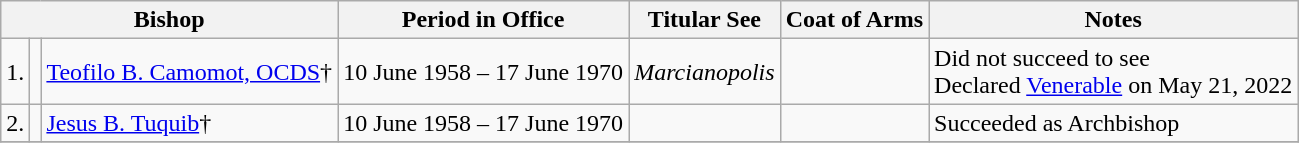<table class="wikitable">
<tr>
<th colspan=3>Bishop</th>
<th>Period in Office</th>
<th>Titular See</th>
<th>Coat of Arms</th>
<th>Notes</th>
</tr>
<tr>
<td>1.</td>
<td></td>
<td><a href='#'>Teofilo B. Camomot, OCDS</a>†<br></td>
<td>10 June 1958 – 17 June 1970 <br></td>
<td><em>Marcianopolis</em></td>
<td></td>
<td>Did not succeed to see<br>Declared <a href='#'>Venerable</a> on May 21, 2022</td>
</tr>
<tr>
<td>2.</td>
<td></td>
<td><a href='#'>Jesus B. Tuquib</a>†<br></td>
<td>10 June 1958 – 17 June 1970 <br></td>
<td></td>
<td></td>
<td>Succeeded as Archbishop</td>
</tr>
<tr>
</tr>
</table>
